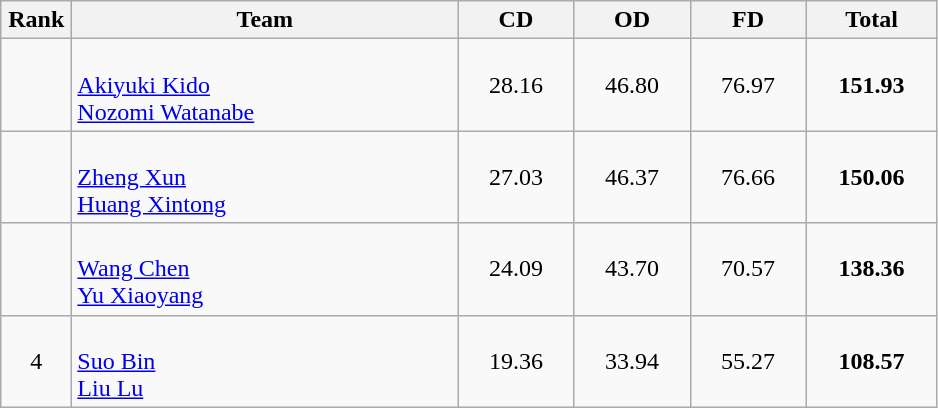<table class=wikitable style="text-align:center">
<tr>
<th width=40>Rank</th>
<th width=250>Team</th>
<th width=70>CD</th>
<th width=70>OD</th>
<th width=70>FD</th>
<th width=80>Total</th>
</tr>
<tr>
<td></td>
<td align=left><br><a href='#'>Akiyuki Kido</a><br><a href='#'>Nozomi Watanabe</a></td>
<td>28.16</td>
<td>46.80</td>
<td>76.97</td>
<td><strong>151.93</strong></td>
</tr>
<tr>
<td></td>
<td align=left><br><a href='#'>Zheng Xun</a><br><a href='#'>Huang Xintong</a></td>
<td>27.03</td>
<td>46.37</td>
<td>76.66</td>
<td><strong>150.06</strong></td>
</tr>
<tr>
<td></td>
<td align=left><br><a href='#'>Wang Chen</a><br><a href='#'>Yu Xiaoyang</a></td>
<td>24.09</td>
<td>43.70</td>
<td>70.57</td>
<td><strong>138.36</strong></td>
</tr>
<tr>
<td>4</td>
<td align=left><br><a href='#'>Suo Bin</a><br><a href='#'>Liu Lu</a></td>
<td>19.36</td>
<td>33.94</td>
<td>55.27</td>
<td><strong>108.57</strong></td>
</tr>
</table>
